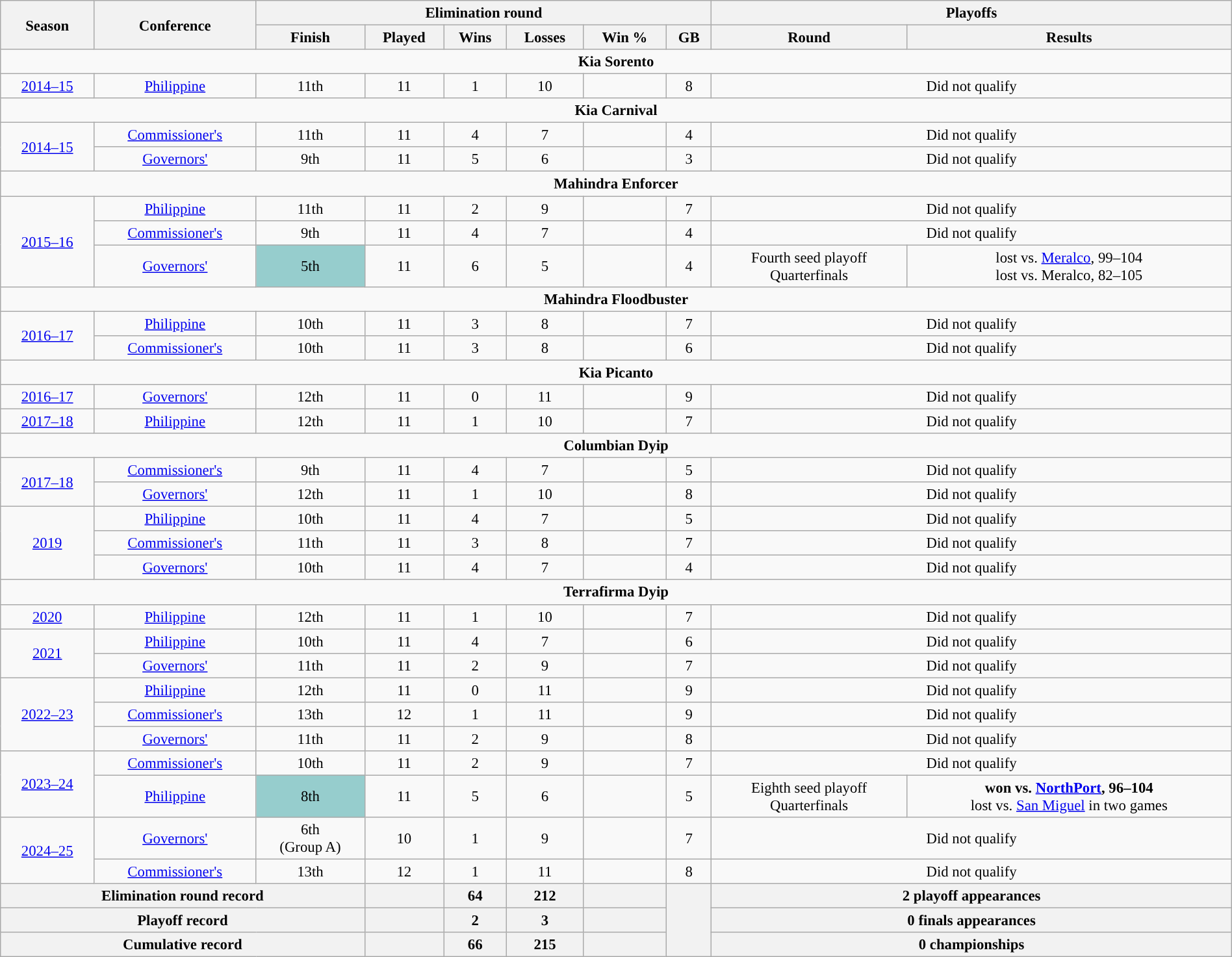<table class="wikitable" style="width:100%; text-align:center; font-size:95%">
<tr>
<th rowspan=2>Season</th>
<th rowspan=2>Conference</th>
<th colspan=6>Elimination round</th>
<th colspan=2>Playoffs</th>
</tr>
<tr>
<th>Finish</th>
<th>Played</th>
<th>Wins</th>
<th>Losses</th>
<th>Win %</th>
<th>GB</th>
<th>Round</th>
<th>Results</th>
</tr>
<tr>
<td align="center" colspan="10"><strong>Kia Sorento</strong></td>
</tr>
<tr>
<td><a href='#'>2014–15</a> <br> </td>
<td><a href='#'>Philippine</a></td>
<td>11th</td>
<td>11</td>
<td>1</td>
<td>10</td>
<td></td>
<td>8</td>
<td colspan=2>Did not qualify</td>
</tr>
<tr>
<td align="center" colspan="10"><strong>Kia Carnival</strong></td>
</tr>
<tr>
<td rowspan=2><a href='#'>2014–15</a> <br> </td>
<td><a href='#'>Commissioner's</a></td>
<td>11th</td>
<td>11</td>
<td>4</td>
<td>7</td>
<td></td>
<td>4</td>
<td colspan=2>Did not qualify</td>
</tr>
<tr>
<td><a href='#'>Governors'</a></td>
<td>9th</td>
<td>11</td>
<td>5</td>
<td>6</td>
<td></td>
<td>3</td>
<td colspan=2>Did not qualify</td>
</tr>
<tr>
<td align="center" colspan="10"><strong>Mahindra Enforcer</strong></td>
</tr>
<tr>
<td rowspan=3><a href='#'>2015–16</a> <br> </td>
<td><a href='#'>Philippine</a></td>
<td>11th</td>
<td>11</td>
<td>2</td>
<td>9</td>
<td></td>
<td>7</td>
<td colspan=2>Did not qualify</td>
</tr>
<tr>
<td><a href='#'>Commissioner's</a></td>
<td>9th</td>
<td>11</td>
<td>4</td>
<td>7</td>
<td></td>
<td>4</td>
<td colspan=2>Did not qualify</td>
</tr>
<tr>
<td><a href='#'>Governors'</a></td>
<td bgcolor="#96CDCD">5th</td>
<td>11</td>
<td>6</td>
<td>5</td>
<td></td>
<td>4</td>
<td>Fourth seed playoff <br> Quarterfinals</td>
<td>lost vs. <a href='#'>Meralco</a>, 99–104 <br> lost vs. Meralco, 82–105</td>
</tr>
<tr>
<td align="center" colspan="10"><strong>Mahindra Floodbuster</strong></td>
</tr>
<tr>
<td rowspan=2><a href='#'>2016–17</a> <br> </td>
<td><a href='#'>Philippine</a></td>
<td>10th</td>
<td>11</td>
<td>3</td>
<td>8</td>
<td></td>
<td>7</td>
<td colspan=2>Did not qualify</td>
</tr>
<tr>
<td><a href='#'>Commissioner's</a></td>
<td>10th</td>
<td>11</td>
<td>3</td>
<td>8</td>
<td></td>
<td>6</td>
<td colspan=2>Did not qualify</td>
</tr>
<tr>
<td align="center" colspan="10"><strong>Kia Picanto</strong></td>
</tr>
<tr>
<td><a href='#'>2016–17</a> <br> </td>
<td><a href='#'>Governors'</a></td>
<td>12th</td>
<td>11</td>
<td>0</td>
<td>11</td>
<td></td>
<td>9</td>
<td colspan=2>Did not qualify</td>
</tr>
<tr>
<td><a href='#'>2017–18</a> <br> </td>
<td><a href='#'>Philippine</a></td>
<td>12th</td>
<td>11</td>
<td>1</td>
<td>10</td>
<td></td>
<td>7</td>
<td colspan=2>Did not qualify</td>
</tr>
<tr>
<td align="center" colspan="10"><strong>Columbian Dyip</strong></td>
</tr>
<tr>
<td rowspan=2><a href='#'>2017–18</a> <br> </td>
<td><a href='#'>Commissioner's</a></td>
<td>9th</td>
<td>11</td>
<td>4</td>
<td>7</td>
<td></td>
<td>5</td>
<td colspan=2>Did not qualify</td>
</tr>
<tr>
<td><a href='#'>Governors'</a></td>
<td>12th</td>
<td>11</td>
<td>1</td>
<td>10</td>
<td></td>
<td>8</td>
<td colspan=2>Did not qualify</td>
</tr>
<tr>
<td rowspan=3><a href='#'>2019</a> <br> </td>
<td><a href='#'>Philippine</a></td>
<td>10th</td>
<td>11</td>
<td>4</td>
<td>7</td>
<td></td>
<td>5</td>
<td colspan=2>Did not qualify</td>
</tr>
<tr>
<td><a href='#'>Commissioner's</a></td>
<td>11th</td>
<td>11</td>
<td>3</td>
<td>8</td>
<td></td>
<td>7</td>
<td colspan=2>Did not qualify</td>
</tr>
<tr>
<td><a href='#'>Governors'</a></td>
<td>10th</td>
<td>11</td>
<td>4</td>
<td>7</td>
<td></td>
<td>4</td>
<td colspan=2>Did not qualify</td>
</tr>
<tr>
<td align="center" colspan="10"><strong>Terrafirma Dyip</strong></td>
</tr>
<tr>
<td><a href='#'>2020</a> <br> </td>
<td><a href='#'>Philippine</a></td>
<td>12th</td>
<td>11</td>
<td>1</td>
<td>10</td>
<td></td>
<td>7</td>
<td colspan=2>Did not qualify</td>
</tr>
<tr>
<td rowspan=2><a href='#'>2021</a> <br> </td>
<td><a href='#'>Philippine</a></td>
<td>10th</td>
<td>11</td>
<td>4</td>
<td>7</td>
<td></td>
<td>6</td>
<td colspan=2>Did not qualify</td>
</tr>
<tr>
<td><a href='#'>Governors'</a></td>
<td>11th</td>
<td>11</td>
<td>2</td>
<td>9</td>
<td></td>
<td>7</td>
<td colspan=2>Did not qualify</td>
</tr>
<tr>
<td rowspan=3><a href='#'>2022–23</a> <br> </td>
<td><a href='#'>Philippine</a></td>
<td>12th</td>
<td>11</td>
<td>0</td>
<td>11</td>
<td></td>
<td>9</td>
<td colspan=2>Did not qualify</td>
</tr>
<tr>
<td><a href='#'>Commissioner's</a></td>
<td>13th</td>
<td>12</td>
<td>1</td>
<td>11</td>
<td></td>
<td>9</td>
<td colspan=2>Did not qualify</td>
</tr>
<tr>
<td><a href='#'>Governors'</a></td>
<td>11th</td>
<td>11</td>
<td>2</td>
<td>9</td>
<td></td>
<td>8</td>
<td colspan=2>Did not qualify</td>
</tr>
<tr>
<td rowspan=2><a href='#'>2023–24</a> <br> </td>
<td><a href='#'>Commissioner's</a></td>
<td>10th</td>
<td>11</td>
<td>2</td>
<td>9</td>
<td></td>
<td>7</td>
<td colspan=2>Did not qualify</td>
</tr>
<tr>
<td><a href='#'>Philippine</a></td>
<td bgcolor="#96CDCD">8th</td>
<td>11</td>
<td>5</td>
<td>6</td>
<td></td>
<td>5</td>
<td>Eighth seed playoff <br> Quarterfinals</td>
<td><strong>won vs. <a href='#'>NorthPort</a>, 96–104</strong> <br> lost vs. <a href='#'>San Miguel</a> in two games</td>
</tr>
<tr>
<td rowspan=2><a href='#'>2024–25</a> <br> </td>
<td><a href='#'>Governors'</a></td>
<td>6th <br> (Group A)</td>
<td>10</td>
<td>1</td>
<td>9</td>
<td></td>
<td>7</td>
<td colspan=2>Did not qualify</td>
</tr>
<tr>
<td><a href='#'>Commissioner's</a></td>
<td>13th</td>
<td>12</td>
<td>1</td>
<td>11</td>
<td></td>
<td>8</td>
<td colspan=2>Did not qualify</td>
</tr>
<tr>
<th colspan=3>Elimination round record</th>
<th></th>
<th>64</th>
<th>212</th>
<th></th>
<th rowspan=3></th>
<th colspan=2>2 playoff appearances</th>
</tr>
<tr>
<th colspan=3>Playoff record</th>
<th></th>
<th>2</th>
<th>3</th>
<th></th>
<th colspan=2>0 finals appearances</th>
</tr>
<tr>
<th colspan=3>Cumulative record</th>
<th></th>
<th>66</th>
<th>215</th>
<th></th>
<th colspan=2>0 championships</th>
</tr>
</table>
